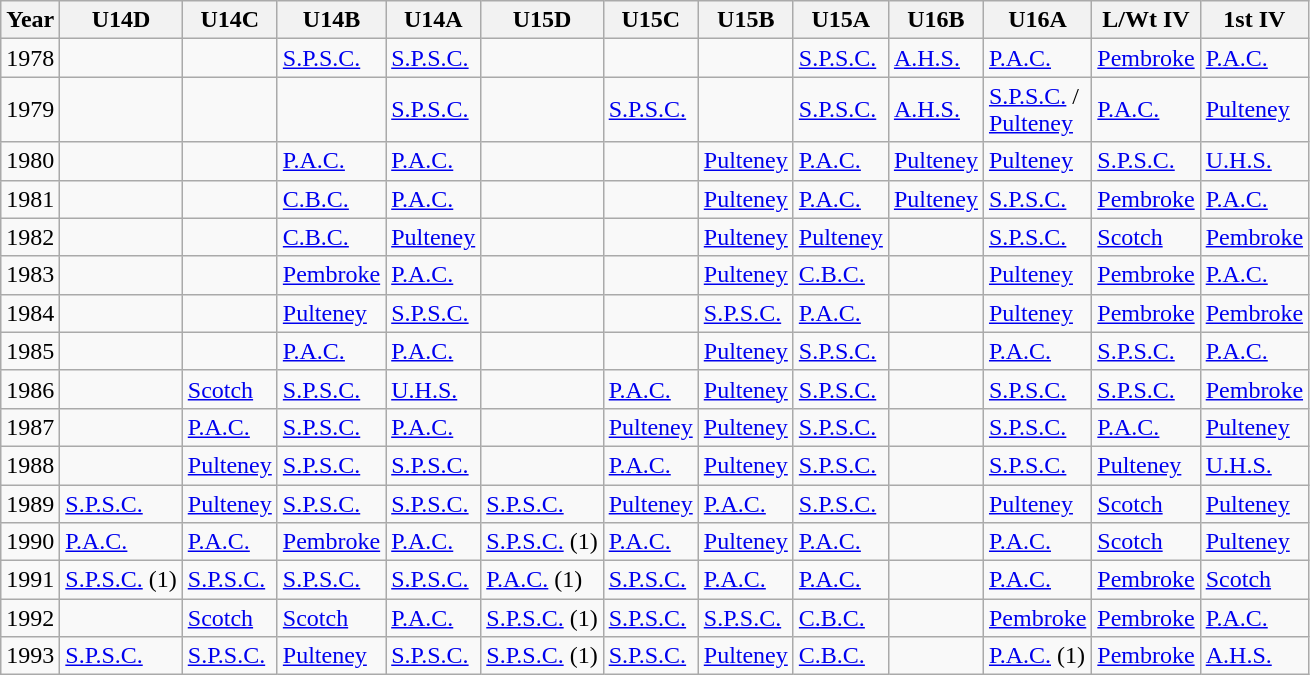<table class="wikitable">
<tr>
<th>Year</th>
<th>U14D</th>
<th>U14C</th>
<th>U14B</th>
<th>U14A</th>
<th>U15D</th>
<th>U15C</th>
<th>U15B</th>
<th>U15A</th>
<th>U16B</th>
<th>U16A</th>
<th>L/Wt IV</th>
<th>1st IV</th>
</tr>
<tr>
<td>1978</td>
<td></td>
<td></td>
<td><a href='#'>S.P.S.C.</a></td>
<td><a href='#'>S.P.S.C.</a></td>
<td></td>
<td></td>
<td></td>
<td><a href='#'>S.P.S.C.</a></td>
<td><a href='#'>A.H.S.</a></td>
<td><a href='#'>P.A.C.</a></td>
<td><a href='#'>Pembroke</a></td>
<td><a href='#'>P.A.C.</a></td>
</tr>
<tr>
<td>1979</td>
<td></td>
<td></td>
<td></td>
<td><a href='#'>S.P.S.C.</a></td>
<td></td>
<td><a href='#'>S.P.S.C.</a></td>
<td></td>
<td><a href='#'>S.P.S.C.</a></td>
<td><a href='#'>A.H.S.</a></td>
<td><a href='#'>S.P.S.C.</a> /<br><a href='#'>Pulteney</a></td>
<td><a href='#'>P.A.C.</a></td>
<td><a href='#'>Pulteney</a></td>
</tr>
<tr>
<td>1980</td>
<td></td>
<td></td>
<td><a href='#'>P.A.C.</a></td>
<td><a href='#'>P.A.C.</a></td>
<td></td>
<td></td>
<td><a href='#'>Pulteney</a></td>
<td><a href='#'>P.A.C.</a></td>
<td><a href='#'>Pulteney</a></td>
<td><a href='#'>Pulteney</a></td>
<td><a href='#'>S.P.S.C.</a></td>
<td><a href='#'>U.H.S.</a></td>
</tr>
<tr>
<td>1981</td>
<td></td>
<td></td>
<td><a href='#'>C.B.C.</a></td>
<td><a href='#'>P.A.C.</a></td>
<td></td>
<td></td>
<td><a href='#'>Pulteney</a></td>
<td><a href='#'>P.A.C.</a></td>
<td><a href='#'>Pulteney</a></td>
<td><a href='#'>S.P.S.C.</a></td>
<td><a href='#'>Pembroke</a></td>
<td><a href='#'>P.A.C.</a></td>
</tr>
<tr>
<td>1982</td>
<td></td>
<td></td>
<td><a href='#'>C.B.C.</a></td>
<td><a href='#'>Pulteney</a></td>
<td></td>
<td></td>
<td><a href='#'>Pulteney</a></td>
<td><a href='#'>Pulteney</a></td>
<td></td>
<td><a href='#'>S.P.S.C.</a></td>
<td><a href='#'>Scotch</a></td>
<td><a href='#'>Pembroke</a></td>
</tr>
<tr>
<td>1983</td>
<td></td>
<td></td>
<td><a href='#'>Pembroke</a></td>
<td><a href='#'>P.A.C.</a></td>
<td></td>
<td></td>
<td><a href='#'>Pulteney</a></td>
<td><a href='#'>C.B.C.</a></td>
<td></td>
<td><a href='#'>Pulteney</a></td>
<td><a href='#'>Pembroke</a></td>
<td><a href='#'>P.A.C.</a></td>
</tr>
<tr>
<td>1984</td>
<td></td>
<td></td>
<td><a href='#'>Pulteney</a></td>
<td><a href='#'>S.P.S.C.</a></td>
<td></td>
<td></td>
<td><a href='#'>S.P.S.C.</a></td>
<td><a href='#'>P.A.C.</a></td>
<td></td>
<td><a href='#'>Pulteney</a></td>
<td><a href='#'>Pembroke</a></td>
<td><a href='#'>Pembroke</a></td>
</tr>
<tr>
<td>1985</td>
<td></td>
<td></td>
<td><a href='#'>P.A.C.</a></td>
<td><a href='#'>P.A.C.</a></td>
<td></td>
<td></td>
<td><a href='#'>Pulteney</a></td>
<td><a href='#'>S.P.S.C.</a></td>
<td></td>
<td><a href='#'>P.A.C.</a></td>
<td><a href='#'>S.P.S.C.</a></td>
<td><a href='#'>P.A.C.</a></td>
</tr>
<tr>
<td>1986</td>
<td></td>
<td><a href='#'>Scotch</a></td>
<td><a href='#'>S.P.S.C.</a></td>
<td><a href='#'>U.H.S.</a></td>
<td></td>
<td><a href='#'>P.A.C.</a></td>
<td><a href='#'>Pulteney</a></td>
<td><a href='#'>S.P.S.C.</a></td>
<td></td>
<td><a href='#'>S.P.S.C.</a></td>
<td><a href='#'>S.P.S.C.</a></td>
<td><a href='#'>Pembroke</a></td>
</tr>
<tr>
<td>1987</td>
<td></td>
<td><a href='#'>P.A.C.</a></td>
<td><a href='#'>S.P.S.C.</a></td>
<td><a href='#'>P.A.C.</a></td>
<td></td>
<td><a href='#'>Pulteney</a></td>
<td><a href='#'>Pulteney</a></td>
<td><a href='#'>S.P.S.C.</a></td>
<td></td>
<td><a href='#'>S.P.S.C.</a></td>
<td><a href='#'>P.A.C.</a></td>
<td><a href='#'>Pulteney</a></td>
</tr>
<tr>
<td>1988</td>
<td></td>
<td><a href='#'>Pulteney</a></td>
<td><a href='#'>S.P.S.C.</a></td>
<td><a href='#'>S.P.S.C.</a></td>
<td></td>
<td><a href='#'>P.A.C.</a></td>
<td><a href='#'>Pulteney</a></td>
<td><a href='#'>S.P.S.C.</a></td>
<td></td>
<td><a href='#'>S.P.S.C.</a></td>
<td><a href='#'>Pulteney</a></td>
<td><a href='#'>U.H.S.</a></td>
</tr>
<tr>
<td>1989</td>
<td><a href='#'>S.P.S.C.</a></td>
<td><a href='#'>Pulteney</a></td>
<td><a href='#'>S.P.S.C.</a></td>
<td><a href='#'>S.P.S.C.</a></td>
<td><a href='#'>S.P.S.C.</a></td>
<td><a href='#'>Pulteney</a></td>
<td><a href='#'>P.A.C.</a></td>
<td><a href='#'>S.P.S.C.</a></td>
<td></td>
<td><a href='#'>Pulteney</a></td>
<td><a href='#'>Scotch</a></td>
<td><a href='#'>Pulteney</a></td>
</tr>
<tr>
<td>1990</td>
<td><a href='#'>P.A.C.</a></td>
<td><a href='#'>P.A.C.</a></td>
<td><a href='#'>Pembroke</a></td>
<td><a href='#'>P.A.C.</a></td>
<td><a href='#'>S.P.S.C.</a> (1)</td>
<td><a href='#'>P.A.C.</a></td>
<td><a href='#'>Pulteney</a></td>
<td><a href='#'>P.A.C.</a></td>
<td></td>
<td><a href='#'>P.A.C.</a></td>
<td><a href='#'>Scotch</a></td>
<td><a href='#'>Pulteney</a></td>
</tr>
<tr>
<td>1991</td>
<td><a href='#'>S.P.S.C.</a> (1)</td>
<td><a href='#'>S.P.S.C.</a></td>
<td><a href='#'>S.P.S.C.</a></td>
<td><a href='#'>S.P.S.C.</a></td>
<td><a href='#'>P.A.C.</a> (1)</td>
<td><a href='#'>S.P.S.C.</a></td>
<td><a href='#'>P.A.C.</a></td>
<td><a href='#'>P.A.C.</a></td>
<td></td>
<td><a href='#'>P.A.C.</a></td>
<td><a href='#'>Pembroke</a></td>
<td><a href='#'>Scotch</a></td>
</tr>
<tr>
<td>1992</td>
<td></td>
<td><a href='#'>Scotch</a></td>
<td><a href='#'>Scotch</a></td>
<td><a href='#'>P.A.C.</a></td>
<td><a href='#'>S.P.S.C.</a> (1)</td>
<td><a href='#'>S.P.S.C.</a></td>
<td><a href='#'>S.P.S.C.</a></td>
<td><a href='#'>C.B.C.</a></td>
<td></td>
<td><a href='#'>Pembroke</a></td>
<td><a href='#'>Pembroke</a></td>
<td><a href='#'>P.A.C.</a></td>
</tr>
<tr>
<td>1993</td>
<td><a href='#'>S.P.S.C.</a></td>
<td><a href='#'>S.P.S.C.</a></td>
<td><a href='#'>Pulteney</a></td>
<td><a href='#'>S.P.S.C.</a></td>
<td><a href='#'>S.P.S.C.</a> (1)</td>
<td><a href='#'>S.P.S.C.</a></td>
<td><a href='#'>Pulteney</a></td>
<td><a href='#'>C.B.C.</a></td>
<td></td>
<td><a href='#'>P.A.C.</a> (1)</td>
<td><a href='#'>Pembroke</a></td>
<td><a href='#'>A.H.S.</a></td>
</tr>
</table>
